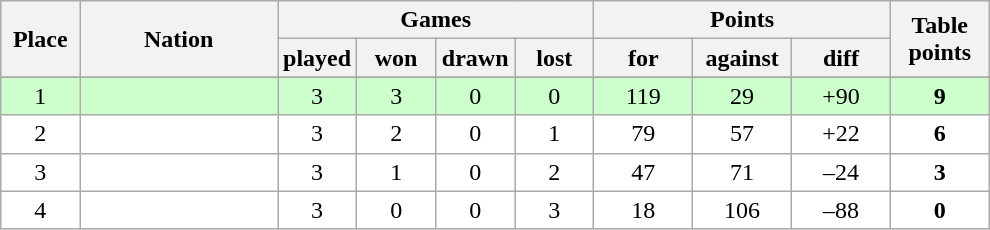<table class="wikitable">
<tr>
<th rowspan=2 width="8%">Place</th>
<th rowspan=2 width="20%">Nation</th>
<th colspan=4 width="32%">Games</th>
<th colspan=3 width="30%">Points</th>
<th rowspan=2 width="10%">Table<br>points</th>
</tr>
<tr>
<th width="8%">played</th>
<th width="8%">won</th>
<th width="8%">drawn</th>
<th width="8%">lost</th>
<th width="10%">for</th>
<th width="10%">against</th>
<th width="10%">diff</th>
</tr>
<tr>
</tr>
<tr bgcolor=ccffcc align=center>
<td>1</td>
<td align=left></td>
<td>3</td>
<td>3</td>
<td>0</td>
<td>0</td>
<td>119</td>
<td>29</td>
<td>+90</td>
<td><strong>9</strong></td>
</tr>
<tr bgcolor=#ffffff align=center>
<td>2</td>
<td align=left></td>
<td>3</td>
<td>2</td>
<td>0</td>
<td>1</td>
<td>79</td>
<td>57</td>
<td>+22</td>
<td><strong>6</strong></td>
</tr>
<tr bgcolor=#ffffff align=center>
<td>3</td>
<td align=left></td>
<td>3</td>
<td>1</td>
<td>0</td>
<td>2</td>
<td>47</td>
<td>71</td>
<td>–24</td>
<td><strong>3</strong></td>
</tr>
<tr bgcolor=#ffffff align=center>
<td>4</td>
<td align=left></td>
<td>3</td>
<td>0</td>
<td>0</td>
<td>3</td>
<td>18</td>
<td>106</td>
<td>–88</td>
<td><strong>0</strong></td>
</tr>
</table>
